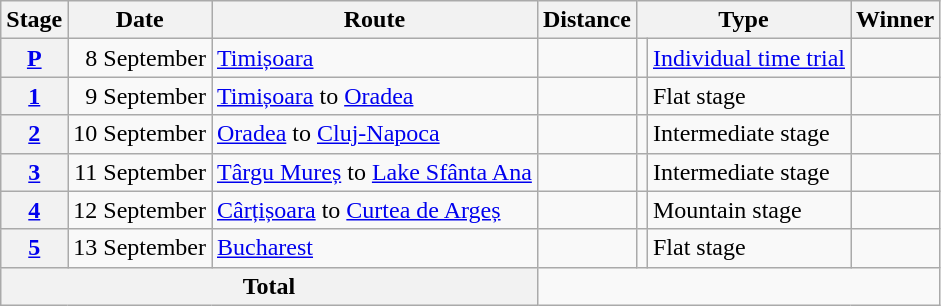<table class="wikitable">
<tr>
<th scope="col">Stage</th>
<th scope="col">Date</th>
<th scope="col">Route</th>
<th scope="col">Distance</th>
<th scope="col" colspan="2">Type</th>
<th scope="col">Winner</th>
</tr>
<tr>
<th scope="col"><a href='#'>P</a></th>
<td style="text-align:right;">8 September</td>
<td><a href='#'>Timișoara</a></td>
<td style="text-align:center;"></td>
<td></td>
<td><a href='#'>Individual time trial</a></td>
<td></td>
</tr>
<tr>
<th scope="col"><a href='#'>1</a></th>
<td style="text-align:right;">9 September</td>
<td><a href='#'>Timișoara</a> to <a href='#'>Oradea</a></td>
<td style="text-align:center;"></td>
<td></td>
<td>Flat stage</td>
<td></td>
</tr>
<tr>
<th scope="col"><a href='#'>2</a></th>
<td style="text-align:right;">10 September</td>
<td><a href='#'>Oradea</a> to <a href='#'>Cluj-Napoca</a></td>
<td style="text-align:center;"></td>
<td></td>
<td>Intermediate stage</td>
<td></td>
</tr>
<tr>
<th scope="col"><a href='#'>3</a></th>
<td style="text-align:right;">11 September</td>
<td><a href='#'>Târgu Mureș</a> to <a href='#'>Lake Sfânta Ana</a></td>
<td style="text-align:center;"></td>
<td></td>
<td>Intermediate stage</td>
<td></td>
</tr>
<tr>
<th scope="col"><a href='#'>4</a></th>
<td style="text-align:right";>12 September</td>
<td><a href='#'>Cârțișoara</a> to <a href='#'>Curtea de Argeș</a></td>
<td style="text-align:center;"></td>
<td></td>
<td>Mountain stage</td>
<td></td>
</tr>
<tr>
<th scope="col"><a href='#'>5</a></th>
<td style="text-align:right;">13 September</td>
<td><a href='#'>Bucharest</a></td>
<td style="text-align:center;"></td>
<td></td>
<td>Flat stage</td>
<td></td>
</tr>
<tr>
<th colspan="3">Total</th>
<td colspan="5" align="center"></td>
</tr>
</table>
